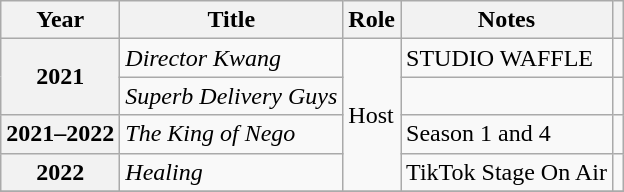<table class="wikitable plainrowheaders">
<tr>
<th scope="col">Year</th>
<th scope="col">Title</th>
<th scope="col">Role</th>
<th scope="col">Notes</th>
<th scope="col" class="unsortable"></th>
</tr>
<tr>
<th scope="row" rowspan="2">2021</th>
<td><em>Director Kwang</em></td>
<td rowspan="4">Host</td>
<td>STUDIO WAFFLE</td>
<td></td>
</tr>
<tr>
<td><em>Superb Delivery Guys</em></td>
<td></td>
<td></td>
</tr>
<tr>
<th scope="row">2021–2022</th>
<td><em>The King of Nego</em></td>
<td>Season 1 and 4</td>
<td></td>
</tr>
<tr>
<th scope="row">2022</th>
<td><em>Healing</em></td>
<td>TikTok Stage On Air</td>
<td></td>
</tr>
<tr>
</tr>
</table>
